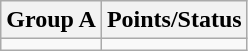<table class="wikitable">
<tr>
<th>Group A</th>
<th>Points/Status</th>
</tr>
<tr>
<td valign=top></td>
<td valign=top></td>
</tr>
</table>
